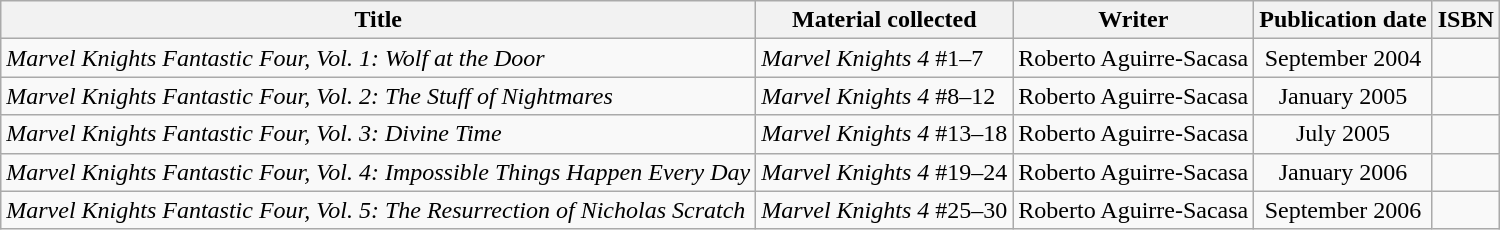<table class="wikitable">
<tr>
<th>Title</th>
<th>Material collected</th>
<th>Writer</th>
<th>Publication date</th>
<th>ISBN</th>
</tr>
<tr>
<td><em>Marvel Knights Fantastic Four, Vol. 1: Wolf at the Door</em></td>
<td><em>Marvel Knights 4</em> #1–7</td>
<td align="center">Roberto Aguirre-Sacasa</td>
<td align="center">September 2004</td>
<td></td>
</tr>
<tr>
<td><em>Marvel Knights Fantastic Four, Vol. 2: The Stuff of Nightmares</em></td>
<td><em>Marvel Knights 4</em> #8–12</td>
<td align="center">Roberto Aguirre-Sacasa</td>
<td align="center">January 2005</td>
<td></td>
</tr>
<tr>
<td><em>Marvel Knights Fantastic Four, Vol. 3: Divine Time</em></td>
<td><em>Marvel Knights 4</em> #13–18</td>
<td align="center">Roberto Aguirre-Sacasa</td>
<td align="center">July 2005</td>
<td></td>
</tr>
<tr>
<td><em>Marvel Knights Fantastic Four, Vol. 4: Impossible Things Happen Every Day</em></td>
<td><em>Marvel Knights 4</em> #19–24</td>
<td align="center">Roberto Aguirre-Sacasa</td>
<td align="center">January 2006</td>
<td></td>
</tr>
<tr>
<td><em>Marvel Knights Fantastic Four, Vol. 5: The Resurrection of Nicholas Scratch</em></td>
<td><em>Marvel Knights 4</em> #25–30</td>
<td align="center">Roberto Aguirre-Sacasa</td>
<td align="center">September 2006</td>
<td></td>
</tr>
</table>
